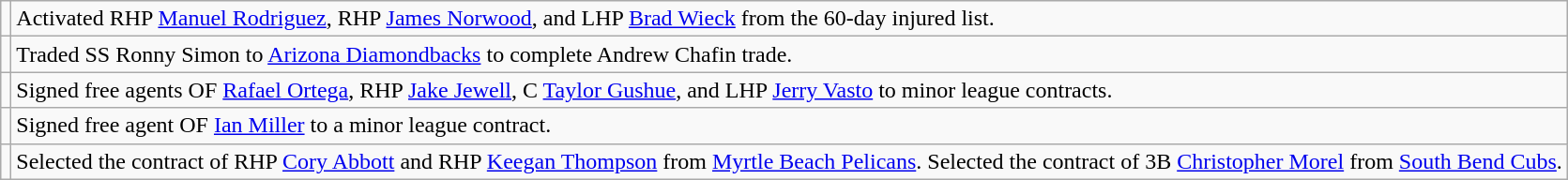<table class="wikitable">
<tr>
<td></td>
<td>Activated RHP <a href='#'>Manuel Rodriguez</a>, RHP <a href='#'>James Norwood</a>, and LHP <a href='#'>Brad Wieck</a> from the 60-day injured list.</td>
</tr>
<tr>
<td></td>
<td>Traded SS Ronny Simon to <a href='#'>Arizona Diamondbacks</a> to complete Andrew Chafin trade.</td>
</tr>
<tr>
<td></td>
<td>Signed free agents OF <a href='#'>Rafael Ortega</a>, RHP <a href='#'>Jake Jewell</a>, C <a href='#'>Taylor Gushue</a>, and LHP <a href='#'>Jerry Vasto</a> to minor league contracts.</td>
</tr>
<tr>
<td></td>
<td>Signed free agent OF <a href='#'>Ian Miller</a> to a minor league contract.</td>
</tr>
<tr>
<td></td>
<td>Selected the contract of RHP <a href='#'>Cory Abbott</a> and RHP <a href='#'>Keegan Thompson</a> from <a href='#'>Myrtle Beach Pelicans</a>. Selected the contract of 3B <a href='#'>Christopher Morel</a> from <a href='#'>South Bend Cubs</a>.</td>
</tr>
</table>
